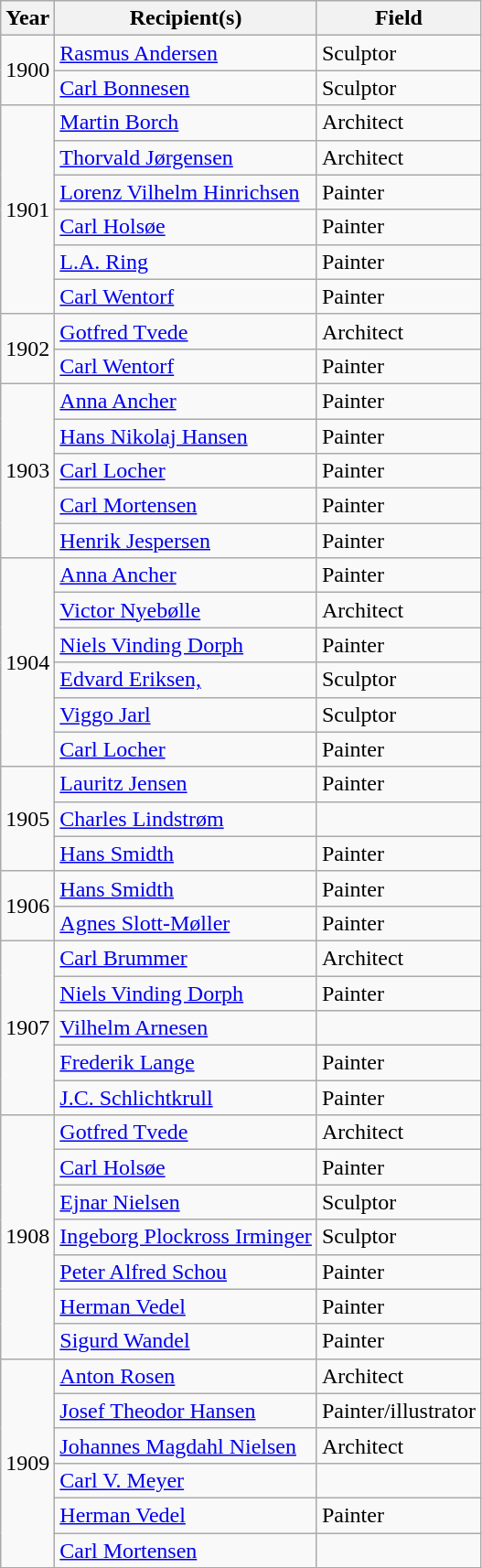<table class="wikitable sortable">
<tr>
<th>Year</th>
<th>Recipient(s)</th>
<th>Field</th>
</tr>
<tr>
<td rowspan="2">1900</td>
<td><a href='#'>Rasmus Andersen</a></td>
<td>Sculptor</td>
</tr>
<tr>
<td><a href='#'>Carl Bonnesen</a></td>
<td>Sculptor</td>
</tr>
<tr>
<td rowspan="6">1901</td>
<td><a href='#'>Martin Borch</a></td>
<td>Architect</td>
</tr>
<tr>
<td><a href='#'>Thorvald Jørgensen</a></td>
<td>Architect</td>
</tr>
<tr>
<td><a href='#'>Lorenz Vilhelm Hinrichsen</a></td>
<td>Painter</td>
</tr>
<tr>
<td><a href='#'>Carl Holsøe</a></td>
<td>Painter</td>
</tr>
<tr>
<td><a href='#'>L.A. Ring</a></td>
<td>Painter</td>
</tr>
<tr>
<td><a href='#'>Carl Wentorf</a></td>
<td>Painter</td>
</tr>
<tr>
<td rowspan="2">1902</td>
<td><a href='#'>Gotfred Tvede</a></td>
<td>Architect</td>
</tr>
<tr>
<td><a href='#'>Carl Wentorf</a></td>
<td>Painter</td>
</tr>
<tr>
<td rowspan="5">1903</td>
<td><a href='#'>Anna Ancher</a></td>
<td>Painter</td>
</tr>
<tr>
<td><a href='#'>Hans Nikolaj Hansen</a></td>
<td>Painter</td>
</tr>
<tr>
<td><a href='#'>Carl Locher</a></td>
<td>Painter</td>
</tr>
<tr>
<td><a href='#'>Carl Mortensen</a></td>
<td>Painter</td>
</tr>
<tr>
<td><a href='#'>Henrik Jespersen</a></td>
<td>Painter</td>
</tr>
<tr>
<td rowspan="6">1904</td>
<td><a href='#'>Anna Ancher</a></td>
<td>Painter</td>
</tr>
<tr>
<td><a href='#'>Victor Nyebølle</a></td>
<td>Architect</td>
</tr>
<tr>
<td><a href='#'>Niels Vinding Dorph</a></td>
<td>Painter</td>
</tr>
<tr>
<td><a href='#'>Edvard Eriksen,</a></td>
<td>Sculptor</td>
</tr>
<tr>
<td><a href='#'>Viggo Jarl</a></td>
<td>Sculptor</td>
</tr>
<tr>
<td><a href='#'>Carl Locher</a></td>
<td>Painter</td>
</tr>
<tr>
<td rowspan="3">1905</td>
<td><a href='#'>Lauritz Jensen</a></td>
<td>Painter</td>
</tr>
<tr>
<td><a href='#'>Charles Lindstrøm</a></td>
<td></td>
</tr>
<tr>
<td><a href='#'>Hans Smidth</a></td>
<td>Painter</td>
</tr>
<tr>
<td rowspan="2">1906</td>
<td><a href='#'>Hans Smidth</a></td>
<td>Painter</td>
</tr>
<tr>
<td><a href='#'>Agnes Slott-Møller</a></td>
<td>Painter</td>
</tr>
<tr>
<td rowspan="5">1907</td>
<td><a href='#'>Carl Brummer</a></td>
<td>Architect</td>
</tr>
<tr>
<td><a href='#'>Niels Vinding Dorph</a></td>
<td>Painter</td>
</tr>
<tr>
<td><a href='#'>Vilhelm Arnesen</a></td>
<td></td>
</tr>
<tr>
<td><a href='#'>Frederik Lange</a></td>
<td>Painter</td>
</tr>
<tr>
<td><a href='#'>J.C. Schlichtkrull</a></td>
<td>Painter</td>
</tr>
<tr>
<td rowspan="7">1908</td>
<td><a href='#'>Gotfred Tvede</a></td>
<td>Architect</td>
</tr>
<tr>
<td><a href='#'>Carl Holsøe</a></td>
<td>Painter</td>
</tr>
<tr>
<td><a href='#'>Ejnar Nielsen</a></td>
<td>Sculptor</td>
</tr>
<tr>
<td><a href='#'>Ingeborg Plockross Irminger</a></td>
<td>Sculptor</td>
</tr>
<tr>
<td><a href='#'>Peter Alfred Schou</a></td>
<td>Painter</td>
</tr>
<tr>
<td><a href='#'>Herman Vedel</a></td>
<td>Painter</td>
</tr>
<tr>
<td><a href='#'>Sigurd Wandel</a></td>
<td>Painter</td>
</tr>
<tr>
<td rowspan="6">1909</td>
<td><a href='#'>Anton Rosen</a></td>
<td>Architect</td>
</tr>
<tr>
<td><a href='#'>Josef Theodor Hansen</a></td>
<td>Painter/illustrator</td>
</tr>
<tr>
<td><a href='#'>Johannes Magdahl Nielsen</a></td>
<td>Architect</td>
</tr>
<tr>
<td><a href='#'>Carl V. Meyer</a></td>
<td></td>
</tr>
<tr>
<td><a href='#'>Herman Vedel</a></td>
<td>Painter</td>
</tr>
<tr>
<td><a href='#'>Carl Mortensen</a></td>
<td></td>
</tr>
</table>
